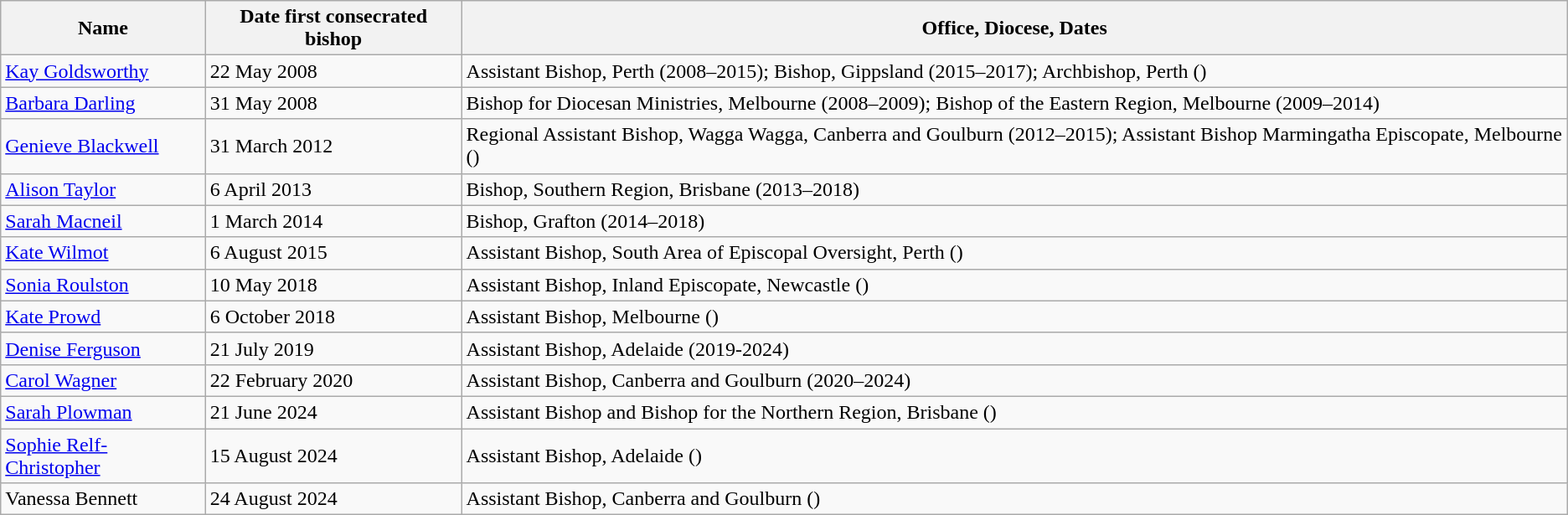<table class="wikitable">
<tr>
<th>Name</th>
<th>Date first consecrated bishop</th>
<th>Office, Diocese, Dates</th>
</tr>
<tr>
<td><a href='#'>Kay Goldsworthy</a></td>
<td>22 May 2008</td>
<td>Assistant Bishop, Perth (2008–2015); Bishop, Gippsland (2015–2017); Archbishop, Perth ()</td>
</tr>
<tr>
<td><a href='#'>Barbara Darling</a></td>
<td>31 May 2008</td>
<td>Bishop for Diocesan Ministries, Melbourne (2008–2009); Bishop of the Eastern Region, Melbourne (2009–2014)</td>
</tr>
<tr>
<td><a href='#'>Genieve Blackwell</a></td>
<td>31 March 2012</td>
<td>Regional Assistant Bishop, Wagga Wagga, Canberra and Goulburn (2012–2015); Assistant Bishop Marmingatha Episcopate, Melbourne ()</td>
</tr>
<tr>
<td><a href='#'>Alison Taylor</a></td>
<td>6 April 2013</td>
<td>Bishop, Southern Region, Brisbane (2013–2018)</td>
</tr>
<tr>
<td><a href='#'>Sarah Macneil</a></td>
<td>1 March 2014</td>
<td>Bishop, Grafton (2014–2018)</td>
</tr>
<tr>
<td><a href='#'>Kate Wilmot</a></td>
<td>6 August 2015</td>
<td>Assistant Bishop, South Area of Episcopal Oversight, Perth ()</td>
</tr>
<tr>
<td><a href='#'>Sonia Roulston</a></td>
<td>10 May 2018</td>
<td>Assistant Bishop, Inland Episcopate, Newcastle ()</td>
</tr>
<tr>
<td><a href='#'>Kate Prowd</a></td>
<td>6 October 2018</td>
<td>Assistant Bishop, Melbourne ()</td>
</tr>
<tr>
<td><a href='#'>Denise Ferguson</a></td>
<td>21 July 2019</td>
<td>Assistant Bishop, Adelaide (2019-2024)</td>
</tr>
<tr>
<td><a href='#'>Carol Wagner</a></td>
<td>22 February 2020</td>
<td>Assistant Bishop, Canberra and Goulburn (2020–2024)</td>
</tr>
<tr>
<td><a href='#'>Sarah Plowman</a></td>
<td>21 June 2024</td>
<td>Assistant Bishop and Bishop for the Northern Region, Brisbane ()</td>
</tr>
<tr>
<td><a href='#'>Sophie Relf-Christopher</a></td>
<td>15 August 2024</td>
<td>Assistant Bishop, Adelaide ()</td>
</tr>
<tr>
<td>Vanessa Bennett </td>
<td>24 August 2024 </td>
<td>Assistant Bishop, Canberra and Goulburn ()</td>
</tr>
</table>
